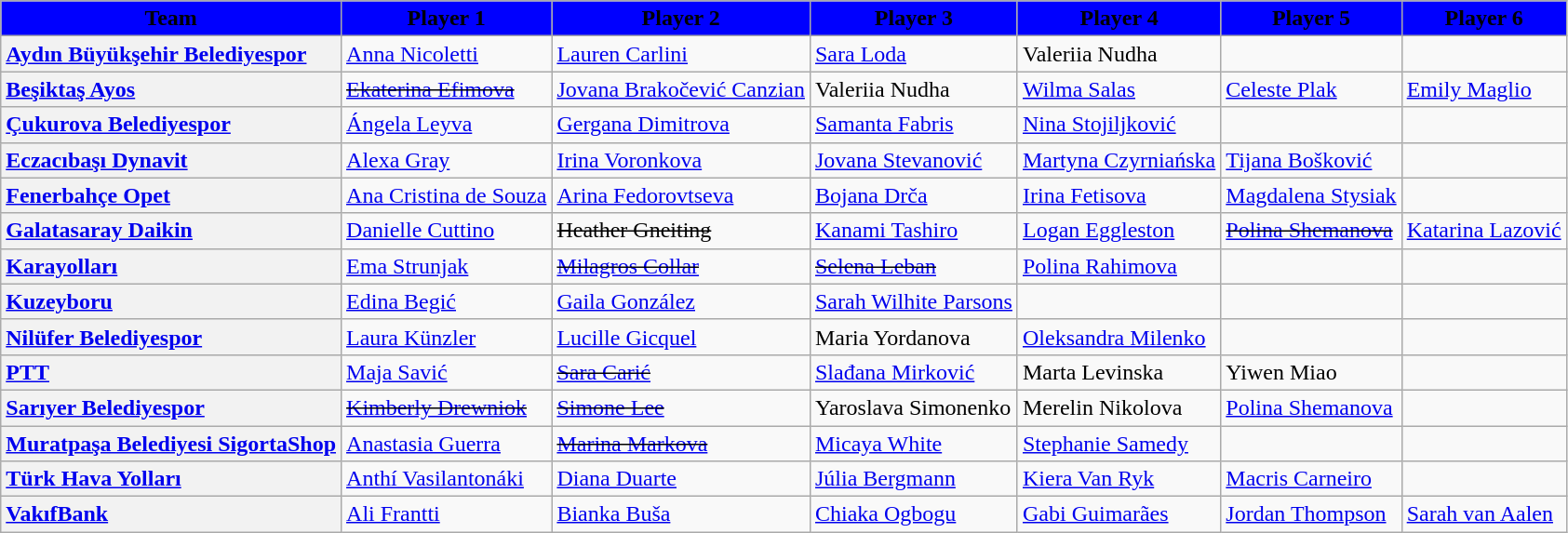<table class="wikitable" style="font-size:%;100 width: 70%; text-align:left;">
<tr>
<th scope="col" style=background:blue><span><strong>Team</strong></span></th>
<th scope="col" style=background:blue><span><strong>Player 1</strong></span></th>
<th scope="col" style=background:blue><span><strong>Player 2</strong></span></th>
<th scope="col" style=background:blue><span><strong>Player 3</strong></span></th>
<th scope="col" style=background:blue><span><strong>Player 4</strong></span></th>
<th scope="col" style=background:blue><span><strong>Player 5</strong></span></th>
<th scope="col" style=background:blue><span><strong>Player 6</strong></span></th>
</tr>
<tr>
<th scope="row" style=text-align:left><strong><a href='#'>Aydın Büyükşehir Belediyespor</a></strong></th>
<td> <a href='#'>Anna Nicoletti</a></td>
<td> <a href='#'>Lauren Carlini</a></td>
<td> <a href='#'>Sara Loda</a></td>
<td> Valeriia Nudha</td>
<td></td>
<td></td>
</tr>
<tr>
<th scope="row" style=text-align:left><strong><a href='#'>Beşiktaş Ayos</a></strong></th>
<td> <s><a href='#'>Ekaterina Efimova</a></s></td>
<td> <a href='#'>Jovana Brakočević Canzian</a></td>
<td> Valeriia Nudha</td>
<td> <a href='#'>Wilma Salas</a></td>
<td> <a href='#'>Celeste Plak</a></td>
<td> <a href='#'>Emily Maglio</a></td>
</tr>
<tr>
<th scope="row" style=text-align:left><strong><a href='#'>Çukurova Belediyespor</a></strong></th>
<td> <a href='#'>Ángela Leyva</a></td>
<td> <a href='#'>Gergana Dimitrova</a></td>
<td> <a href='#'>Samanta Fabris</a></td>
<td> <a href='#'>Nina Stojiljković</a></td>
<td></td>
<td></td>
</tr>
<tr>
<th scope="row" style=text-align:left><a href='#'>Eczacıbaşı Dynavit</a></th>
<td> <a href='#'>Alexa Gray</a></td>
<td> <a href='#'>Irina Voronkova</a></td>
<td> <a href='#'>Jovana Stevanović</a></td>
<td> <a href='#'>Martyna Czyrniańska</a></td>
<td> <a href='#'>Tijana Bošković</a></td>
<td></td>
</tr>
<tr>
<th scope="row" style=text-align:left><a href='#'>Fenerbahçe Opet</a></th>
<td> <a href='#'>Ana Cristina de Souza</a></td>
<td> <a href='#'>Arina Fedorovtseva</a></td>
<td> <a href='#'>Bojana Drča</a></td>
<td> <a href='#'>Irina Fetisova</a></td>
<td> <a href='#'>Magdalena Stysiak</a></td>
<td></td>
</tr>
<tr>
<th scope="row" style=text-align:left><strong><a href='#'>Galatasaray Daikin</a></strong></th>
<td> <a href='#'>Danielle Cuttino</a></td>
<td> <s>Heather Gneiting</s></td>
<td> <a href='#'>Kanami Tashiro</a></td>
<td> <a href='#'>Logan Eggleston</a></td>
<td> <s><a href='#'>Polina Shemanova</a></s></td>
<td> <a href='#'>Katarina Lazović</a></td>
</tr>
<tr>
<th scope="row" style=text-align:left><strong><a href='#'>Karayolları</a></strong></th>
<td> <a href='#'>Ema Strunjak</a></td>
<td> <s><a href='#'>Milagros Collar</a></s></td>
<td> <s><a href='#'>Selena Leban</a></s></td>
<td> <a href='#'>Polina Rahimova</a></td>
<td></td>
<td></td>
</tr>
<tr>
<th scope="row" style=text-align:left><strong><a href='#'>Kuzeyboru</a></strong></th>
<td> <a href='#'>Edina Begić</a></td>
<td> <a href='#'>Gaila González</a></td>
<td> <a href='#'>Sarah Wilhite Parsons</a></td>
<td></td>
<td></td>
<td></td>
</tr>
<tr>
<th scope="row" style=text-align:left><strong><a href='#'>Nilüfer Belediyespor</a></strong></th>
<td> <a href='#'>Laura Künzler</a></td>
<td> <a href='#'>Lucille Gicquel</a></td>
<td> Maria Yordanova</td>
<td> <a href='#'>Oleksandra Milenko</a></td>
<td></td>
<td></td>
</tr>
<tr>
<th scope="row" style=text-align:left><strong><a href='#'>PTT</a></strong></th>
<td> <a href='#'>Maja Savić</a></td>
<td> <s><a href='#'>Sara Carić</a></s></td>
<td> <a href='#'>Slađana Mirković</a></td>
<td> Marta Levinska</td>
<td> Yiwen Miao</td>
<td></td>
</tr>
<tr>
<th scope="row" style=text-align:left><strong><a href='#'>Sarıyer Belediyespor</a></strong></th>
<td> <s><a href='#'>Kimberly Drewniok</a></s></td>
<td> <s><a href='#'>Simone Lee</a></s></td>
<td> Yaroslava Simonenko</td>
<td> Merelin Nikolova</td>
<td> <a href='#'>Polina Shemanova</a></td>
<td></td>
</tr>
<tr>
<th scope="row" style=text-align:left><strong><a href='#'>Muratpaşa Belediyesi SigortaShop</a></strong></th>
<td> <a href='#'>Anastasia Guerra</a></td>
<td> <s><a href='#'>Marina Markova</a></s></td>
<td> <a href='#'>Micaya White</a></td>
<td> <a href='#'>Stephanie Samedy</a></td>
<td></td>
<td></td>
</tr>
<tr>
<th scope="row" style=text-align:left><strong><a href='#'>Türk Hava Yolları</a></strong></th>
<td> <a href='#'>Anthí Vasilantonáki</a></td>
<td> <a href='#'>Diana Duarte</a></td>
<td> <a href='#'>Júlia Bergmann</a></td>
<td> <a href='#'>Kiera Van Ryk</a></td>
<td> <a href='#'>Macris Carneiro</a></td>
<td></td>
</tr>
<tr>
<th scope="row" style=text-align:left><strong><a href='#'>VakıfBank</a></strong></th>
<td> <a href='#'>Ali Frantti</a></td>
<td> <a href='#'>Bianka Buša</a></td>
<td> <a href='#'>Chiaka Ogbogu</a></td>
<td> <a href='#'>Gabi Guimarães</a></td>
<td> <a href='#'>Jordan Thompson</a></td>
<td> <a href='#'>Sarah van Aalen</a></td>
</tr>
</table>
